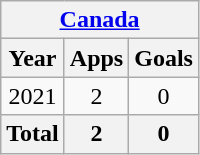<table class="wikitable" style="text-align:center">
<tr>
<th colspan=3><a href='#'>Canada</a></th>
</tr>
<tr>
<th>Year</th>
<th>Apps</th>
<th>Goals</th>
</tr>
<tr>
<td>2021</td>
<td>2</td>
<td>0</td>
</tr>
<tr>
<th>Total</th>
<th>2</th>
<th>0</th>
</tr>
</table>
